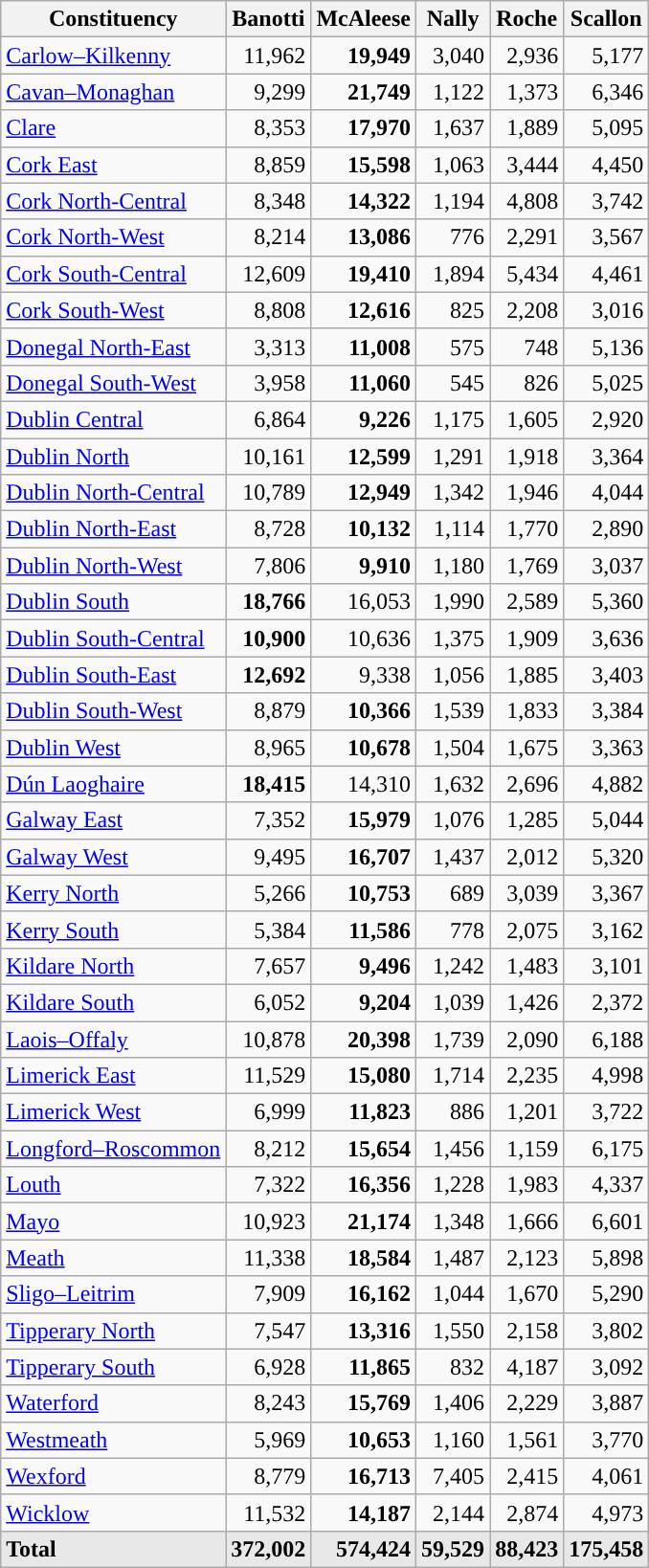<table class="wikitable sortable">
<tr>
<th>Constituency</th>
<th>Banotti</th>
<th>McAleese</th>
<th>Nally</th>
<th>Roche</th>
<th>Scallon</th>
</tr>
<tr>
<td><a href='#'>Carlow–Kilkenny</a></td>
<td style="text-align: right;">11,962</td>
<td style="text-align: right;"><strong>19,949</strong></td>
<td style="text-align: right;">3,040</td>
<td style="text-align: right;">2,936</td>
<td style="text-align: right;">5,177</td>
</tr>
<tr>
<td><a href='#'>Cavan–Monaghan</a></td>
<td style="text-align: right;">9,299</td>
<td style="text-align: right;"><strong>21,749</strong></td>
<td style="text-align: right;">1,122</td>
<td style="text-align: right;">1,373</td>
<td style="text-align: right;">6,346</td>
</tr>
<tr>
<td><a href='#'>Clare</a></td>
<td style="text-align: right;">8,353</td>
<td style="text-align: right;"><strong>17,970</strong></td>
<td style="text-align: right;">1,637</td>
<td style="text-align: right;">1,889</td>
<td style="text-align: right;">5,095</td>
</tr>
<tr>
<td><a href='#'>Cork East</a></td>
<td style="text-align: right;">8,859</td>
<td style="text-align: right;"><strong>15,598</strong></td>
<td style="text-align: right;">1,063</td>
<td style="text-align: right;">3,444</td>
<td style="text-align: right;">4,450</td>
</tr>
<tr>
<td><a href='#'>Cork North-Central</a></td>
<td style="text-align: right;">8,348</td>
<td style="text-align: right;"><strong>14,322</strong></td>
<td style="text-align: right;">1,194</td>
<td style="text-align: right;">4,808</td>
<td style="text-align: right;">3,742</td>
</tr>
<tr>
<td><a href='#'>Cork North-West</a></td>
<td style="text-align: right;">8,214</td>
<td style="text-align: right;"><strong>13,086</strong></td>
<td style="text-align: right;">776</td>
<td style="text-align: right;">2,291</td>
<td style="text-align: right;">3,567</td>
</tr>
<tr>
<td><a href='#'>Cork South-Central</a></td>
<td style="text-align: right;">12,609</td>
<td style="text-align: right;"><strong>19,410</strong></td>
<td style="text-align: right;">1,894</td>
<td style="text-align: right;">5,434</td>
<td style="text-align: right;">4,461</td>
</tr>
<tr>
<td><a href='#'>Cork South-West</a></td>
<td style="text-align: right;">8,808</td>
<td style="text-align: right;"><strong>12,616</strong></td>
<td style="text-align: right;">825</td>
<td style="text-align: right;">2,208</td>
<td style="text-align: right;">3,016</td>
</tr>
<tr>
<td><a href='#'>Donegal North-East</a></td>
<td style="text-align: right;">3,313</td>
<td style="text-align: right;"><strong>11,008</strong></td>
<td style="text-align: right;">575</td>
<td style="text-align: right;">748</td>
<td style="text-align: right;">5,136</td>
</tr>
<tr>
<td><a href='#'>Donegal South-West</a></td>
<td style="text-align: right;">3,958</td>
<td style="text-align: right;"><strong>11,060</strong></td>
<td style="text-align: right;">545</td>
<td style="text-align: right;">826</td>
<td style="text-align: right;">5,025</td>
</tr>
<tr>
<td><a href='#'>Dublin Central</a></td>
<td style="text-align: right;">6,864</td>
<td style="text-align: right;"><strong>9,226</strong></td>
<td style="text-align: right;">1,175</td>
<td style="text-align: right;">1,605</td>
<td style="text-align: right;">2,920</td>
</tr>
<tr>
<td><a href='#'>Dublin North</a></td>
<td style="text-align: right;">10,161</td>
<td style="text-align: right;"><strong>12,599</strong></td>
<td style="text-align: right;">1,291</td>
<td style="text-align: right;">1,918</td>
<td style="text-align: right;">3,364</td>
</tr>
<tr>
<td><a href='#'>Dublin North-Central</a></td>
<td style="text-align: right;">10,789</td>
<td style="text-align: right;"><strong>12,949</strong></td>
<td style="text-align: right;">1,342</td>
<td style="text-align: right;">1,946</td>
<td style="text-align: right;">4,044</td>
</tr>
<tr>
<td><a href='#'>Dublin North-East</a></td>
<td style="text-align: right;">8,728</td>
<td style="text-align: right;"><strong>10,132</strong></td>
<td style="text-align: right;">1,114</td>
<td style="text-align: right;">1,770</td>
<td style="text-align: right;">2,890</td>
</tr>
<tr>
<td><a href='#'>Dublin North-West</a></td>
<td style="text-align: right;">7,806</td>
<td style="text-align: right;"><strong>9,910</strong></td>
<td style="text-align: right;">1,180</td>
<td style="text-align: right;">1,769</td>
<td style="text-align: right;">3,037</td>
</tr>
<tr>
<td><a href='#'>Dublin South</a></td>
<td style="text-align: right;"><strong>18,766</strong></td>
<td style="text-align: right;">16,053</td>
<td style="text-align: right;">1,990</td>
<td style="text-align: right;">2,589</td>
<td style="text-align: right;">5,360</td>
</tr>
<tr>
<td><a href='#'>Dublin South-Central</a></td>
<td style="text-align: right;"><strong>10,900</strong></td>
<td style="text-align: right;">10,636</td>
<td style="text-align: right;">1,375</td>
<td style="text-align: right;">1,909</td>
<td style="text-align: right;">3,636</td>
</tr>
<tr>
<td><a href='#'>Dublin South-East</a></td>
<td style="text-align: right;"><strong>12,692</strong></td>
<td style="text-align: right;">9,338</td>
<td style="text-align: right;">1,056</td>
<td style="text-align: right;">1,885</td>
<td style="text-align: right;">3,403</td>
</tr>
<tr>
<td><a href='#'>Dublin South-West</a></td>
<td style="text-align: right;">8,879</td>
<td style="text-align: right;"><strong>10,366</strong></td>
<td style="text-align: right;">1,539</td>
<td style="text-align: right;">1,833</td>
<td style="text-align: right;">3,384</td>
</tr>
<tr>
<td><a href='#'>Dublin West</a></td>
<td style="text-align: right;">8,965</td>
<td style="text-align: right;"><strong>10,678</strong></td>
<td style="text-align: right;">1,504</td>
<td style="text-align: right;">1,675</td>
<td style="text-align: right;">3,363</td>
</tr>
<tr>
<td><a href='#'>Dún Laoghaire</a></td>
<td style="text-align: right;"><strong>18,415</strong></td>
<td style="text-align: right;">14,310</td>
<td style="text-align: right;">1,632</td>
<td style="text-align: right;">2,696</td>
<td style="text-align: right;">4,882</td>
</tr>
<tr>
<td><a href='#'>Galway East</a></td>
<td style="text-align: right;">7,352</td>
<td style="text-align: right;"><strong>15,979</strong></td>
<td style="text-align: right;">1,076</td>
<td style="text-align: right;">1,285</td>
<td style="text-align: right;">5,044</td>
</tr>
<tr>
<td><a href='#'>Galway West</a></td>
<td style="text-align: right;">9,495</td>
<td style="text-align: right;"><strong>16,707</strong></td>
<td style="text-align: right;">1,437</td>
<td style="text-align: right;">2,012</td>
<td style="text-align: right;">5,320</td>
</tr>
<tr>
<td><a href='#'>Kerry North</a></td>
<td style="text-align: right;">5,266</td>
<td style="text-align: right;"><strong>10,753</strong></td>
<td style="text-align: right;">689</td>
<td style="text-align: right;">3,039</td>
<td style="text-align: right;">3,367</td>
</tr>
<tr>
<td><a href='#'>Kerry South</a></td>
<td style="text-align: right;">5,384</td>
<td style="text-align: right;"><strong>11,586</strong></td>
<td style="text-align: right;">778</td>
<td style="text-align: right;">2,075</td>
<td style="text-align: right;">3,162</td>
</tr>
<tr>
<td><a href='#'>Kildare North</a></td>
<td style="text-align: right;">7,657</td>
<td style="text-align: right;"><strong>9,496</strong></td>
<td style="text-align: right;">1,242</td>
<td style="text-align: right;">1,483</td>
<td style="text-align: right;">3,101</td>
</tr>
<tr>
<td><a href='#'>Kildare South</a></td>
<td style="text-align: right;">6,052</td>
<td style="text-align: right;"><strong>9,204</strong></td>
<td style="text-align: right;">1,039</td>
<td style="text-align: right;">1,426</td>
<td style="text-align: right;">2,372</td>
</tr>
<tr>
<td><a href='#'>Laois–Offaly</a></td>
<td style="text-align: right;">10,878</td>
<td style="text-align: right;"><strong>20,398</strong></td>
<td style="text-align: right;">1,739</td>
<td style="text-align: right;">2,090</td>
<td style="text-align: right;">6,188</td>
</tr>
<tr>
<td><a href='#'>Limerick East</a></td>
<td style="text-align: right;">11,529</td>
<td style="text-align: right;"><strong>15,080</strong></td>
<td style="text-align: right;">1,714</td>
<td style="text-align: right;">2,235</td>
<td style="text-align: right;">4,998</td>
</tr>
<tr>
<td><a href='#'>Limerick West</a></td>
<td style="text-align: right;">6,999</td>
<td style="text-align: right;"><strong>11,823</strong></td>
<td style="text-align: right;">886</td>
<td style="text-align: right;">1,201</td>
<td style="text-align: right;">3,722</td>
</tr>
<tr>
<td><a href='#'>Longford–Roscommon</a></td>
<td style="text-align: right;">8,212</td>
<td style="text-align: right;"><strong>15,654</strong></td>
<td style="text-align: right;">1,456</td>
<td style="text-align: right;">1,159</td>
<td style="text-align: right;">6,175</td>
</tr>
<tr>
<td><a href='#'>Louth</a></td>
<td style="text-align: right;">7,322</td>
<td style="text-align: right;"><strong>16,356</strong></td>
<td style="text-align: right;">1,228</td>
<td style="text-align: right;">1,983</td>
<td style="text-align: right;">4,337</td>
</tr>
<tr>
<td><a href='#'>Mayo</a></td>
<td style="text-align: right;">10,923</td>
<td style="text-align: right;"><strong>21,174</strong></td>
<td style="text-align: right;">1,348</td>
<td style="text-align: right;">1,666</td>
<td style="text-align: right;">6,601</td>
</tr>
<tr>
<td><a href='#'>Meath</a></td>
<td style="text-align: right;">11,338</td>
<td style="text-align: right;"><strong>18,584</strong></td>
<td style="text-align: right;">1,487</td>
<td style="text-align: right;">2,123</td>
<td style="text-align: right;">5,898</td>
</tr>
<tr>
<td><a href='#'>Sligo–Leitrim</a></td>
<td style="text-align: right;">7,909</td>
<td style="text-align: right;"><strong>16,162</strong></td>
<td style="text-align: right;">1,044</td>
<td style="text-align: right;">1,670</td>
<td style="text-align: right;">5,290</td>
</tr>
<tr>
<td><a href='#'>Tipperary North</a></td>
<td style="text-align: right;">7,547</td>
<td style="text-align: right;"><strong>13,316</strong></td>
<td style="text-align: right;">1,550</td>
<td style="text-align: right;">2,158</td>
<td style="text-align: right;">3,802</td>
</tr>
<tr>
<td><a href='#'>Tipperary South</a></td>
<td style="text-align: right;">6,928</td>
<td style="text-align: right;"><strong>11,865</strong></td>
<td style="text-align: right;">832</td>
<td style="text-align: right;">4,187</td>
<td style="text-align: right;">3,092</td>
</tr>
<tr>
<td><a href='#'>Waterford</a></td>
<td style="text-align: right;">8,243</td>
<td style="text-align: right;"><strong>15,769</strong></td>
<td style="text-align: right;">1,406</td>
<td style="text-align: right;">2,229</td>
<td style="text-align: right;">3,887</td>
</tr>
<tr>
<td><a href='#'>Westmeath</a></td>
<td style="text-align: right;">5,969</td>
<td style="text-align: right;"><strong>10,653</strong></td>
<td style="text-align: right;">1,160</td>
<td style="text-align: right;">1,561</td>
<td style="text-align: right;">3,770</td>
</tr>
<tr>
<td><a href='#'>Wexford</a></td>
<td style="text-align: right;">8,779</td>
<td style="text-align: right;"><strong>16,713</strong></td>
<td style="text-align: right;">7,405</td>
<td style="text-align: right;">2,415</td>
<td style="text-align: right;">4,061</td>
</tr>
<tr>
<td><a href='#'>Wicklow</a></td>
<td style="text-align: right;">11,532</td>
<td style="text-align: right;"><strong>14,187</strong></td>
<td style="text-align: right;">2,144</td>
<td style="text-align: right;">2,874</td>
<td style="text-align: right;">4,973</td>
</tr>
<tr class="sortbottom" style="font-weight:bold; background:rgb(232,232,232);">
<td>Total</td>
<td style="text-align: right;">372,002</td>
<td style="text-align: right;">574,424</td>
<td style="text-align: right;">59,529</td>
<td style="text-align: right;">88,423</td>
<td style="text-align: right;">175,458</td>
</tr>
</table>
